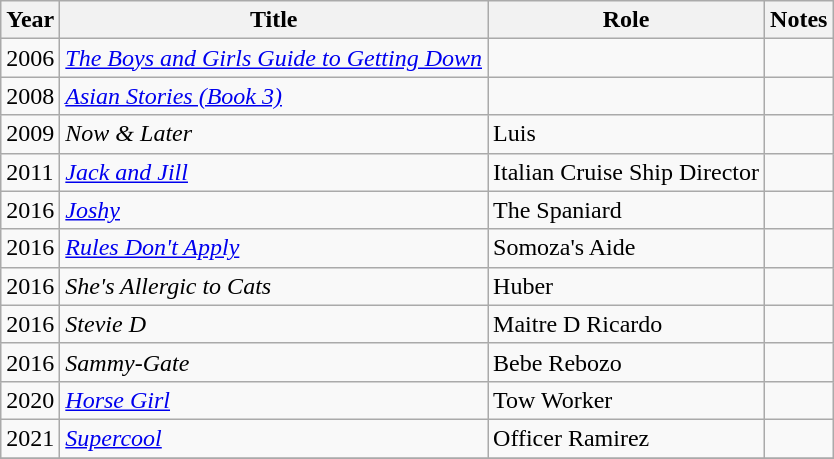<table class="wikitable sortable">
<tr>
<th>Year</th>
<th>Title</th>
<th>Role</th>
<th class="unsortable">Notes</th>
</tr>
<tr>
<td>2006</td>
<td><em><a href='#'>The Boys and Girls Guide to Getting Down</a></em></td>
<td></td>
<td></td>
</tr>
<tr>
<td>2008</td>
<td><em><a href='#'>Asian Stories (Book 3)</a></em></td>
<td></td>
<td></td>
</tr>
<tr>
<td>2009</td>
<td><em>Now & Later</em></td>
<td>Luis</td>
<td></td>
</tr>
<tr>
<td>2011</td>
<td><em><a href='#'>Jack and Jill</a></em></td>
<td>Italian Cruise Ship Director</td>
<td></td>
</tr>
<tr>
<td>2016</td>
<td><em><a href='#'>Joshy</a></em></td>
<td>The Spaniard</td>
<td></td>
</tr>
<tr>
<td>2016</td>
<td><em><a href='#'>Rules Don't Apply</a></em></td>
<td>Somoza's Aide</td>
<td></td>
</tr>
<tr>
<td>2016</td>
<td><em>She's Allergic to Cats</em></td>
<td>Huber</td>
<td></td>
</tr>
<tr>
<td>2016</td>
<td><em>Stevie D</em></td>
<td>Maitre D Ricardo</td>
<td></td>
</tr>
<tr>
<td>2016</td>
<td><em>Sammy-Gate</em></td>
<td>Bebe Rebozo</td>
<td></td>
</tr>
<tr>
<td>2020</td>
<td><em><a href='#'>Horse Girl</a></em></td>
<td>Tow Worker</td>
<td></td>
</tr>
<tr>
<td>2021</td>
<td><em><a href='#'>Supercool</a></em></td>
<td>Officer Ramirez</td>
<td></td>
</tr>
<tr>
</tr>
</table>
